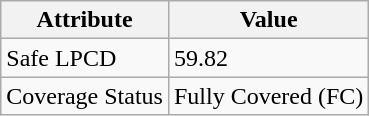<table class="wikitable">
<tr>
<th>Attribute</th>
<th>Value</th>
</tr>
<tr>
<td>Safe LPCD</td>
<td>59.82</td>
</tr>
<tr>
<td>Coverage Status</td>
<td>Fully Covered (FC)</td>
</tr>
</table>
